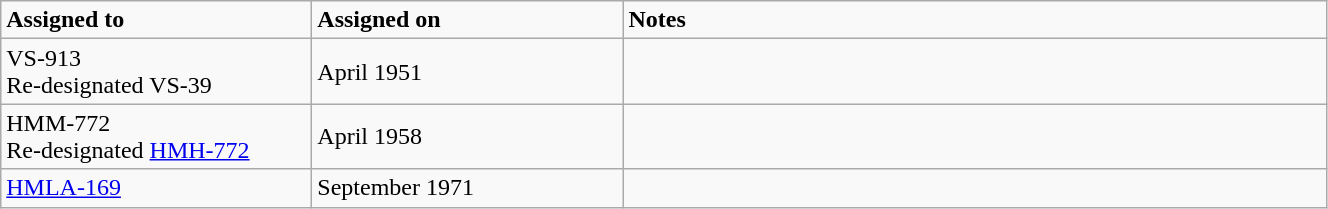<table class="wikitable" style="width: 70%;">
<tr>
<td style="width: 200px;"><strong>Assigned to</strong></td>
<td style="width: 200px;"><strong>Assigned on</strong></td>
<td><strong>Notes</strong></td>
</tr>
<tr>
<td>VS-913<br>Re-designated VS-39</td>
<td>April 1951</td>
<td></td>
</tr>
<tr>
<td>HMM-772<br>Re-designated <a href='#'>HMH-772</a></td>
<td>April 1958</td>
<td></td>
</tr>
<tr>
<td><a href='#'>HMLA-169</a></td>
<td>September 1971</td>
<td></td>
</tr>
</table>
